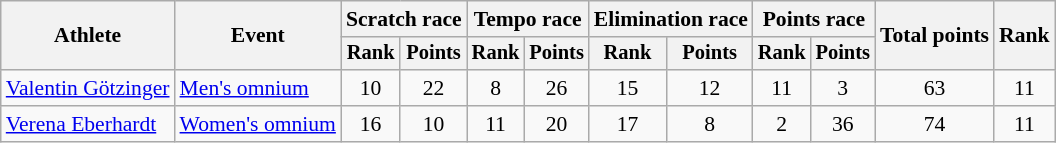<table class="wikitable" style="text-align:center; font-size:90%">
<tr>
<th rowspan=2>Athlete</th>
<th rowspan=2>Event</th>
<th colspan=2>Scratch race</th>
<th colspan=2>Tempo race</th>
<th colspan=2>Elimination race</th>
<th colspan=2>Points race</th>
<th rowspan=2>Total points</th>
<th rowspan=2>Rank</th>
</tr>
<tr style="font-size:95%">
<th>Rank</th>
<th>Points</th>
<th>Rank</th>
<th>Points</th>
<th>Rank</th>
<th>Points</th>
<th>Rank</th>
<th>Points</th>
</tr>
<tr>
<td align=left><a href='#'>Valentin Götzinger</a></td>
<td align=left><a href='#'>Men's omnium</a></td>
<td>10</td>
<td>22</td>
<td>8</td>
<td>26</td>
<td>15</td>
<td>12</td>
<td>11</td>
<td>3</td>
<td>63</td>
<td>11</td>
</tr>
<tr>
<td align=left><a href='#'>Verena Eberhardt</a></td>
<td align=left><a href='#'>Women's omnium</a></td>
<td>16</td>
<td>10</td>
<td>11</td>
<td>20</td>
<td>17</td>
<td>8</td>
<td>2</td>
<td>36</td>
<td>74</td>
<td>11</td>
</tr>
</table>
